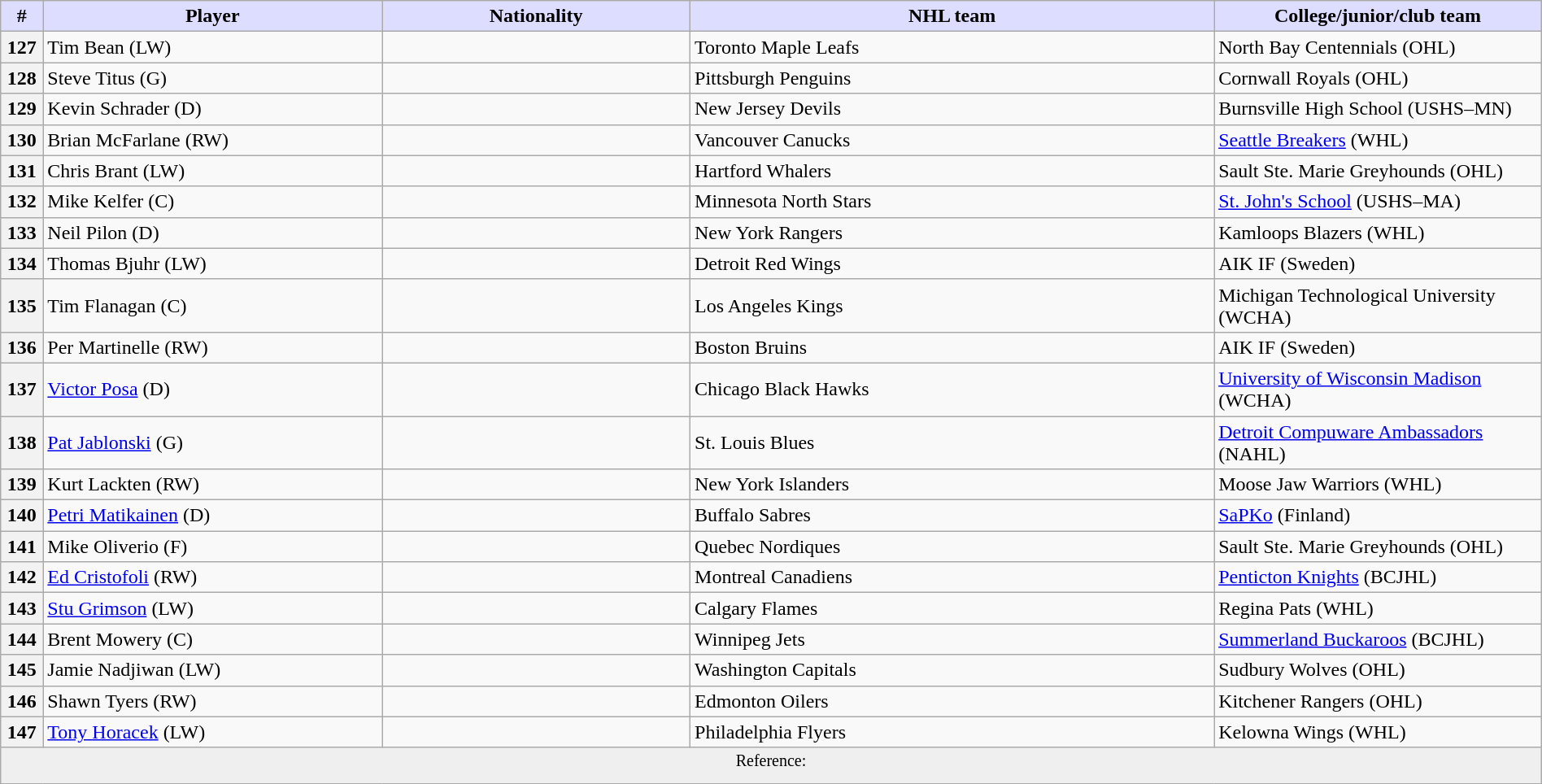<table class="wikitable" style="width: 100%">
<tr>
<th style="background:#ddf; width:2.75%;">#</th>
<th style="background:#ddf; width:22.0%;">Player</th>
<th style="background:#ddf; width:20.0%;">Nationality</th>
<th style="background:#ddf; width:34.0%;">NHL team</th>
<th style="background:#ddf; width:100.0%;">College/junior/club team</th>
</tr>
<tr>
<th>127</th>
<td>Tim Bean (LW)</td>
<td></td>
<td>Toronto Maple Leafs</td>
<td>North Bay Centennials (OHL)</td>
</tr>
<tr>
<th>128</th>
<td>Steve Titus (G)</td>
<td></td>
<td>Pittsburgh Penguins</td>
<td>Cornwall Royals (OHL)</td>
</tr>
<tr>
<th>129</th>
<td>Kevin Schrader (D)</td>
<td></td>
<td>New Jersey Devils</td>
<td>Burnsville High School (USHS–MN)</td>
</tr>
<tr>
<th>130</th>
<td>Brian McFarlane (RW)</td>
<td></td>
<td>Vancouver Canucks</td>
<td><a href='#'>Seattle Breakers</a> (WHL)</td>
</tr>
<tr>
<th>131</th>
<td>Chris Brant (LW)</td>
<td></td>
<td>Hartford Whalers</td>
<td>Sault Ste. Marie Greyhounds (OHL)</td>
</tr>
<tr>
<th>132</th>
<td>Mike Kelfer (C)</td>
<td></td>
<td>Minnesota North Stars</td>
<td><a href='#'>St. John's School</a> (USHS–MA)</td>
</tr>
<tr>
<th>133</th>
<td>Neil Pilon (D)</td>
<td></td>
<td>New York Rangers</td>
<td>Kamloops Blazers (WHL)</td>
</tr>
<tr>
<th>134</th>
<td>Thomas Bjuhr (LW)</td>
<td></td>
<td>Detroit Red Wings</td>
<td>AIK IF (Sweden)</td>
</tr>
<tr>
<th>135</th>
<td>Tim Flanagan (C)</td>
<td></td>
<td>Los Angeles Kings</td>
<td>Michigan Technological University (WCHA)</td>
</tr>
<tr>
<th>136</th>
<td>Per Martinelle (RW)</td>
<td></td>
<td>Boston Bruins</td>
<td>AIK IF (Sweden)</td>
</tr>
<tr>
<th>137</th>
<td><a href='#'>Victor Posa</a> (D)</td>
<td></td>
<td>Chicago Black Hawks</td>
<td><a href='#'>University of Wisconsin Madison</a> (WCHA)</td>
</tr>
<tr>
<th>138</th>
<td><a href='#'>Pat Jablonski</a> (G)</td>
<td></td>
<td>St. Louis Blues</td>
<td><a href='#'>Detroit Compuware Ambassadors</a> (NAHL)</td>
</tr>
<tr>
<th>139</th>
<td>Kurt Lackten (RW)</td>
<td></td>
<td>New York Islanders</td>
<td>Moose Jaw Warriors (WHL)</td>
</tr>
<tr>
<th>140</th>
<td><a href='#'>Petri Matikainen</a> (D)</td>
<td></td>
<td>Buffalo Sabres</td>
<td><a href='#'>SaPKo</a> (Finland)</td>
</tr>
<tr>
<th>141</th>
<td>Mike Oliverio (F)</td>
<td></td>
<td>Quebec Nordiques</td>
<td>Sault Ste. Marie Greyhounds (OHL)</td>
</tr>
<tr>
<th>142</th>
<td><a href='#'>Ed Cristofoli</a> (RW)</td>
<td></td>
<td>Montreal Canadiens</td>
<td><a href='#'>Penticton Knights</a> (BCJHL)</td>
</tr>
<tr>
<th>143</th>
<td><a href='#'>Stu Grimson</a> (LW)</td>
<td></td>
<td>Calgary Flames</td>
<td>Regina Pats (WHL)</td>
</tr>
<tr>
<th>144</th>
<td>Brent Mowery (C)</td>
<td></td>
<td>Winnipeg Jets</td>
<td><a href='#'>Summerland Buckaroos</a> (BCJHL)</td>
</tr>
<tr>
<th>145</th>
<td>Jamie Nadjiwan (LW)</td>
<td></td>
<td>Washington Capitals</td>
<td>Sudbury Wolves (OHL)</td>
</tr>
<tr>
<th>146</th>
<td>Shawn Tyers (RW)</td>
<td></td>
<td>Edmonton Oilers</td>
<td>Kitchener Rangers (OHL)</td>
</tr>
<tr>
<th>147</th>
<td><a href='#'>Tony Horacek</a> (LW)</td>
<td></td>
<td>Philadelphia Flyers</td>
<td>Kelowna Wings (WHL)</td>
</tr>
<tr>
<td align=center colspan="6" bgcolor="#efefef"><sup>Reference:  </sup></td>
</tr>
</table>
